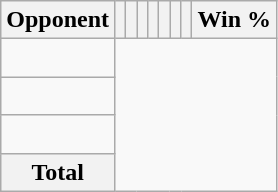<table class="wikitable sortable collapsible collapsed" style="text-align: center;">
<tr>
<th>Opponent</th>
<th></th>
<th></th>
<th></th>
<th></th>
<th></th>
<th></th>
<th></th>
<th>Win %</th>
</tr>
<tr>
<td align="left"><br></td>
</tr>
<tr>
<td align="left"><br></td>
</tr>
<tr>
<td align="left"><br></td>
</tr>
<tr class="sortbottom">
<th>Total<br></th>
</tr>
</table>
